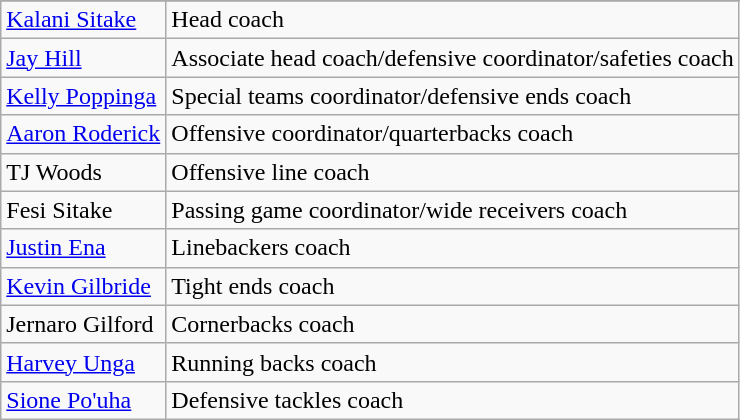<table class="wikitable">
<tr>
</tr>
<tr>
<td><a href='#'>Kalani Sitake</a></td>
<td>Head coach</td>
</tr>
<tr>
<td><a href='#'>Jay Hill</a></td>
<td>Associate head coach/defensive coordinator/safeties coach</td>
</tr>
<tr>
<td><a href='#'>Kelly Poppinga</a></td>
<td>Special teams coordinator/defensive ends coach</td>
</tr>
<tr>
<td><a href='#'>Aaron Roderick</a></td>
<td>Offensive coordinator/quarterbacks coach</td>
</tr>
<tr>
<td>TJ Woods</td>
<td>Offensive line coach</td>
</tr>
<tr>
<td>Fesi Sitake</td>
<td>Passing game coordinator/wide receivers coach</td>
</tr>
<tr>
<td><a href='#'>Justin Ena</a></td>
<td>Linebackers coach</td>
</tr>
<tr>
<td><a href='#'>Kevin Gilbride</a></td>
<td>Tight ends coach</td>
</tr>
<tr>
<td>Jernaro Gilford</td>
<td>Cornerbacks coach</td>
</tr>
<tr>
<td><a href='#'>Harvey Unga</a></td>
<td>Running backs coach</td>
</tr>
<tr>
<td><a href='#'>Sione Po'uha</a></td>
<td>Defensive tackles coach</td>
</tr>
</table>
